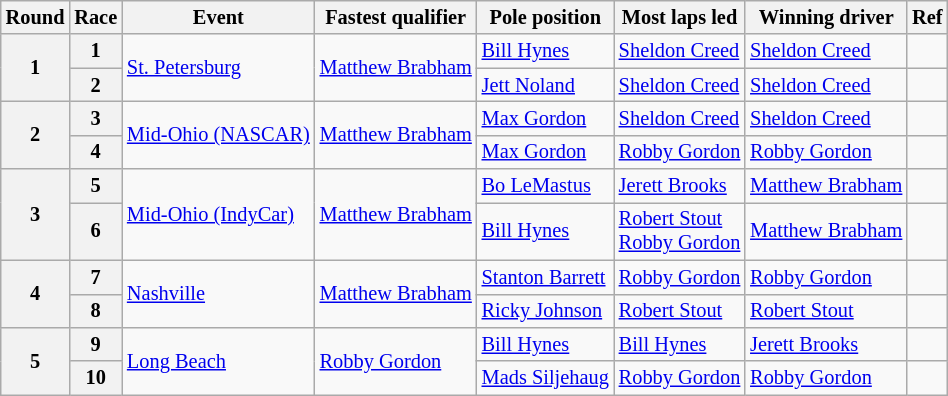<table class="wikitable" style="font-size: 85%;">
<tr>
<th>Round</th>
<th>Race</th>
<th>Event</th>
<th>Fastest qualifier</th>
<th>Pole position</th>
<th>Most laps led</th>
<th>Winning driver</th>
<th>Ref</th>
</tr>
<tr>
<th rowspan=2>1</th>
<th>1</th>
<td rowspan=2><a href='#'>St. Petersburg</a></td>
<td rowspan=2> <a href='#'>Matthew Brabham</a></td>
<td> <a href='#'>Bill Hynes</a></td>
<td> <a href='#'>Sheldon Creed</a></td>
<td> <a href='#'>Sheldon Creed</a></td>
<td></td>
</tr>
<tr>
<th>2</th>
<td> <a href='#'>Jett Noland</a></td>
<td> <a href='#'>Sheldon Creed</a></td>
<td> <a href='#'>Sheldon Creed</a></td>
<td></td>
</tr>
<tr>
<th rowspan=2>2</th>
<th>3</th>
<td rowspan=2><a href='#'>Mid-Ohio (NASCAR)</a></td>
<td rowspan=2> <a href='#'>Matthew Brabham</a></td>
<td> <a href='#'>Max Gordon</a></td>
<td> <a href='#'>Sheldon Creed</a></td>
<td> <a href='#'>Sheldon Creed</a></td>
<td></td>
</tr>
<tr>
<th>4</th>
<td> <a href='#'>Max Gordon</a></td>
<td> <a href='#'>Robby Gordon</a></td>
<td> <a href='#'>Robby Gordon</a></td>
<td></td>
</tr>
<tr>
<th rowspan=2>3</th>
<th>5</th>
<td rowspan=2><a href='#'>Mid-Ohio (IndyCar)</a></td>
<td rowspan=2> <a href='#'>Matthew Brabham</a></td>
<td> <a href='#'>Bo LeMastus</a></td>
<td> <a href='#'>Jerett Brooks</a></td>
<td> <a href='#'>Matthew Brabham</a></td>
<td></td>
</tr>
<tr>
<th>6</th>
<td> <a href='#'>Bill Hynes</a></td>
<td> <a href='#'>Robert Stout</a><br> <a href='#'>Robby Gordon</a></td>
<td> <a href='#'>Matthew Brabham</a></td>
<td></td>
</tr>
<tr>
<th rowspan=2>4</th>
<th>7</th>
<td rowspan=2><a href='#'>Nashville</a></td>
<td rowspan=2> <a href='#'>Matthew Brabham</a></td>
<td> <a href='#'>Stanton Barrett</a></td>
<td> <a href='#'>Robby Gordon</a></td>
<td> <a href='#'>Robby Gordon</a></td>
<td></td>
</tr>
<tr>
<th>8</th>
<td> <a href='#'>Ricky Johnson</a></td>
<td> <a href='#'>Robert Stout</a></td>
<td> <a href='#'>Robert Stout</a></td>
<td></td>
</tr>
<tr>
<th rowspan=2>5</th>
<th>9</th>
<td rowspan=2><a href='#'>Long Beach</a></td>
<td rowspan=2> <a href='#'>Robby Gordon</a></td>
<td> <a href='#'>Bill Hynes</a></td>
<td> <a href='#'>Bill Hynes</a></td>
<td> <a href='#'>Jerett Brooks</a></td>
<td></td>
</tr>
<tr>
<th>10</th>
<td> <a href='#'>Mads Siljehaug</a></td>
<td> <a href='#'>Robby Gordon</a></td>
<td> <a href='#'>Robby Gordon</a></td>
<td></td>
</tr>
</table>
